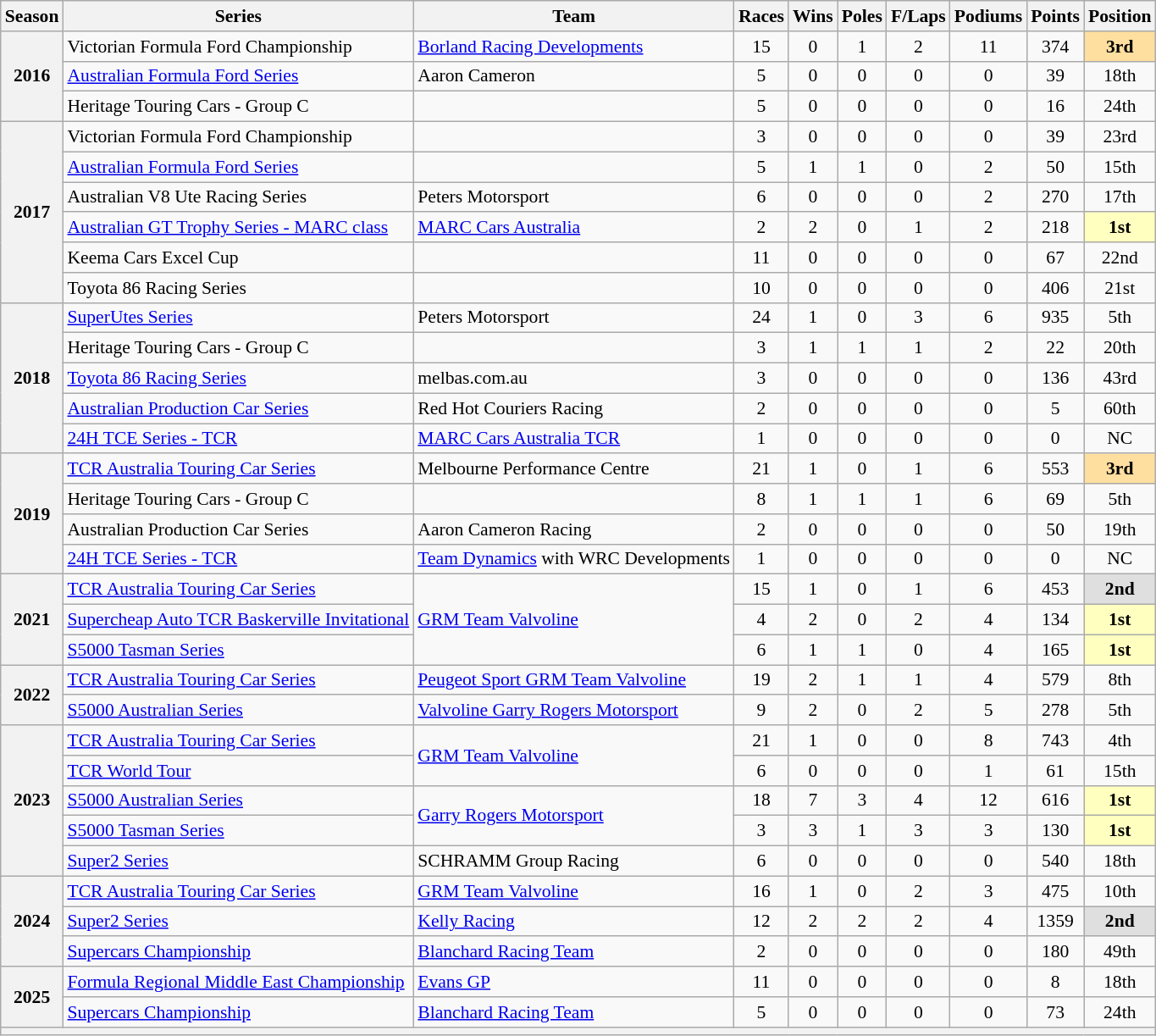<table class="wikitable" style="font-size: 90%; text-align:center">
<tr>
<th>Season</th>
<th>Series</th>
<th>Team</th>
<th>Races</th>
<th>Wins</th>
<th>Poles</th>
<th>F/Laps</th>
<th>Podiums</th>
<th>Points</th>
<th>Position</th>
</tr>
<tr>
<th rowspan=3>2016</th>
<td align=left>Victorian Formula Ford Championship</td>
<td align=left><a href='#'>Borland Racing Developments</a></td>
<td>15</td>
<td>0</td>
<td>1</td>
<td>2</td>
<td>11</td>
<td>374</td>
<td style="background: #FFDF9F;"><strong>3rd</strong></td>
</tr>
<tr>
<td align=left><a href='#'>Australian Formula Ford Series</a></td>
<td align=left>Aaron Cameron</td>
<td>5</td>
<td>0</td>
<td>0</td>
<td>0</td>
<td>0</td>
<td>39</td>
<td>18th</td>
</tr>
<tr>
<td align=left>Heritage Touring Cars - Group C</td>
<td></td>
<td>5</td>
<td>0</td>
<td>0</td>
<td>0</td>
<td>0</td>
<td>16</td>
<td>24th</td>
</tr>
<tr>
<th rowspan="6">2017</th>
<td align=left>Victorian Formula Ford Championship</td>
<td></td>
<td>3</td>
<td>0</td>
<td>0</td>
<td>0</td>
<td>0</td>
<td>39</td>
<td>23rd</td>
</tr>
<tr>
<td align=left><a href='#'>Australian Formula Ford Series</a></td>
<td></td>
<td>5</td>
<td>1</td>
<td>1</td>
<td>0</td>
<td>2</td>
<td>50</td>
<td>15th</td>
</tr>
<tr>
<td align=left>Australian V8 Ute Racing Series</td>
<td align=left>Peters Motorsport</td>
<td>6</td>
<td>0</td>
<td>0</td>
<td>0</td>
<td>2</td>
<td>270</td>
<td>17th</td>
</tr>
<tr>
<td align=left><a href='#'>Australian GT Trophy Series - MARC class</a></td>
<td align=left><a href='#'>MARC Cars Australia</a></td>
<td>2</td>
<td>2</td>
<td>0</td>
<td>1</td>
<td>2</td>
<td>218</td>
<td style="background: #ffffbf"><strong>1st</strong></td>
</tr>
<tr>
<td align=left>Keema Cars Excel Cup</td>
<td></td>
<td>11</td>
<td>0</td>
<td>0</td>
<td>0</td>
<td>0</td>
<td>67</td>
<td>22nd</td>
</tr>
<tr>
<td align=left>Toyota 86 Racing Series</td>
<td></td>
<td>10</td>
<td>0</td>
<td>0</td>
<td>0</td>
<td>0</td>
<td>406</td>
<td>21st</td>
</tr>
<tr>
<th rowspan="5">2018</th>
<td align=left><a href='#'>SuperUtes Series</a></td>
<td align=left>Peters Motorsport</td>
<td>24</td>
<td>1</td>
<td>0</td>
<td>3</td>
<td>6</td>
<td>935</td>
<td>5th</td>
</tr>
<tr>
<td align=left>Heritage Touring Cars - Group C</td>
<td></td>
<td>3</td>
<td>1</td>
<td>1</td>
<td>1</td>
<td>2</td>
<td>22</td>
<td>20th</td>
</tr>
<tr>
<td align=left><a href='#'>Toyota 86 Racing Series</a></td>
<td align=left>melbas.com.au</td>
<td>3</td>
<td>0</td>
<td>0</td>
<td>0</td>
<td>0</td>
<td>136</td>
<td>43rd</td>
</tr>
<tr>
<td align=left><a href='#'>Australian Production Car Series</a></td>
<td align=left>Red Hot Couriers Racing</td>
<td>2</td>
<td>0</td>
<td>0</td>
<td>0</td>
<td>0</td>
<td>5</td>
<td>60th</td>
</tr>
<tr>
<td align=left><a href='#'>24H TCE Series - TCR</a></td>
<td align=left><a href='#'>MARC Cars Australia TCR</a></td>
<td>1</td>
<td>0</td>
<td>0</td>
<td>0</td>
<td>0</td>
<td>0</td>
<td>NC</td>
</tr>
<tr>
<th rowspan="4">2019</th>
<td align=left><a href='#'>TCR Australia Touring Car Series</a></td>
<td align=left>Melbourne Performance Centre</td>
<td>21</td>
<td>1</td>
<td>0</td>
<td>1</td>
<td>6</td>
<td>553</td>
<td style="background: #FFDF9F;"><strong>3rd</strong></td>
</tr>
<tr>
<td align=left>Heritage Touring Cars - Group C</td>
<td></td>
<td>8</td>
<td>1</td>
<td>1</td>
<td>1</td>
<td>6</td>
<td>69</td>
<td>5th</td>
</tr>
<tr>
<td align=left>Australian Production Car Series</td>
<td align=left>Aaron Cameron Racing</td>
<td>2</td>
<td>0</td>
<td>0</td>
<td>0</td>
<td>0</td>
<td>50</td>
<td>19th</td>
</tr>
<tr>
<td align=left><a href='#'>24H TCE Series - TCR</a></td>
<td align=left><a href='#'>Team Dynamics</a> with WRC Developments</td>
<td>1</td>
<td>0</td>
<td>0</td>
<td>0</td>
<td>0</td>
<td>0</td>
<td>NC</td>
</tr>
<tr>
<th rowspan="3">2021</th>
<td align=left><a href='#'>TCR Australia Touring Car Series</a></td>
<td rowspan="3" align=left><a href='#'>GRM Team Valvoline</a></td>
<td>15</td>
<td>1</td>
<td>0</td>
<td>1</td>
<td>6</td>
<td>453</td>
<td style="background: #dfdfdf"><strong>2nd</strong></td>
</tr>
<tr>
<td align=left><a href='#'>Supercheap Auto TCR Baskerville Invitational</a></td>
<td>4</td>
<td>2</td>
<td>0</td>
<td>2</td>
<td>4</td>
<td>134</td>
<td style="background:#ffffbf;"><strong>1st</strong></td>
</tr>
<tr>
<td align=left><a href='#'>S5000 Tasman Series</a></td>
<td>6</td>
<td>1</td>
<td>1</td>
<td>0</td>
<td>4</td>
<td>165</td>
<td style="background:#ffffbf;"><strong>1st</strong></td>
</tr>
<tr>
<th rowspan="2">2022</th>
<td align=left><a href='#'>TCR Australia Touring Car Series</a></td>
<td align=left><a href='#'>Peugeot Sport GRM Team Valvoline</a></td>
<td>19</td>
<td>2</td>
<td>1</td>
<td>1</td>
<td>4</td>
<td>579</td>
<td>8th</td>
</tr>
<tr>
<td align=left><a href='#'>S5000 Australian Series</a></td>
<td align=left><a href='#'>Valvoline Garry Rogers Motorsport</a></td>
<td>9</td>
<td>2</td>
<td>0</td>
<td>2</td>
<td>5</td>
<td>278</td>
<td>5th</td>
</tr>
<tr>
<th rowspan="5">2023</th>
<td align=left><a href='#'>TCR Australia Touring Car Series</a></td>
<td rowspan="2" align=left><a href='#'>GRM Team Valvoline</a></td>
<td>21</td>
<td>1</td>
<td>0</td>
<td>0</td>
<td>8</td>
<td>743</td>
<td>4th</td>
</tr>
<tr>
<td align=left><a href='#'>TCR World Tour</a></td>
<td>6</td>
<td>0</td>
<td>0</td>
<td>0</td>
<td>1</td>
<td>61</td>
<td>15th</td>
</tr>
<tr>
<td align=left><a href='#'>S5000 Australian Series</a></td>
<td rowspan="2" align=left><a href='#'>Garry Rogers Motorsport</a></td>
<td>18</td>
<td>7</td>
<td>3</td>
<td>4</td>
<td>12</td>
<td>616</td>
<td style="background:#ffffbf;"><strong>1st</strong></td>
</tr>
<tr>
<td align=left><a href='#'>S5000 Tasman Series</a></td>
<td>3</td>
<td>3</td>
<td>1</td>
<td>3</td>
<td>3</td>
<td>130</td>
<td style="background:#ffffbf;"><strong>1st</strong></td>
</tr>
<tr>
<td align=left><a href='#'>Super2 Series</a></td>
<td align=left>SCHRAMM Group Racing</td>
<td>6</td>
<td>0</td>
<td>0</td>
<td>0</td>
<td>0</td>
<td>540</td>
<td>18th</td>
</tr>
<tr>
<th rowspan="3">2024</th>
<td align=left><a href='#'>TCR Australia Touring Car Series</a></td>
<td align=left><a href='#'>GRM Team Valvoline</a></td>
<td>16</td>
<td>1</td>
<td>0</td>
<td>2</td>
<td>3</td>
<td>475</td>
<td>10th</td>
</tr>
<tr>
<td align=left><a href='#'>Super2 Series</a></td>
<td align=left><a href='#'>Kelly Racing</a></td>
<td>12</td>
<td>2</td>
<td>2</td>
<td>2</td>
<td>4</td>
<td>1359</td>
<td style="background: #dfdfdf"><strong>2nd</strong></td>
</tr>
<tr>
<td align=left><a href='#'>Supercars Championship</a></td>
<td align=left><a href='#'>Blanchard Racing Team</a></td>
<td>2</td>
<td>0</td>
<td>0</td>
<td>0</td>
<td>0</td>
<td>180</td>
<td>49th</td>
</tr>
<tr>
<th rowspan=2>2025</th>
<td align=left><a href='#'>Formula Regional Middle East Championship</a></td>
<td align=left><a href='#'>Evans GP</a></td>
<td>11</td>
<td>0</td>
<td>0</td>
<td>0</td>
<td>0</td>
<td>8</td>
<td>18th</td>
</tr>
<tr>
<td align=left><a href='#'>Supercars Championship</a></td>
<td align=left><a href='#'>Blanchard Racing Team</a></td>
<td>5</td>
<td>0</td>
<td>0</td>
<td>0</td>
<td>0</td>
<td>73</td>
<td>24th</td>
</tr>
<tr>
<th colspan="10"></th>
</tr>
</table>
